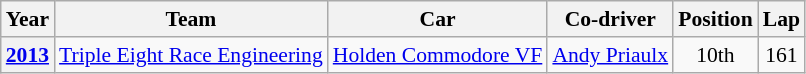<table class="wikitable" style="font-size: 90%;">
<tr>
<th>Year</th>
<th>Team</th>
<th>Car</th>
<th>Co-driver</th>
<th>Position</th>
<th>Lap</th>
</tr>
<tr>
<th><a href='#'>2013</a></th>
<td nowrap><a href='#'>Triple Eight Race Engineering</a></td>
<td nowrap><a href='#'>Holden Commodore VF</a></td>
<td nowrap> <a href='#'>Andy Priaulx</a></td>
<td align=center>10th</td>
<td align=center>161</td>
</tr>
</table>
